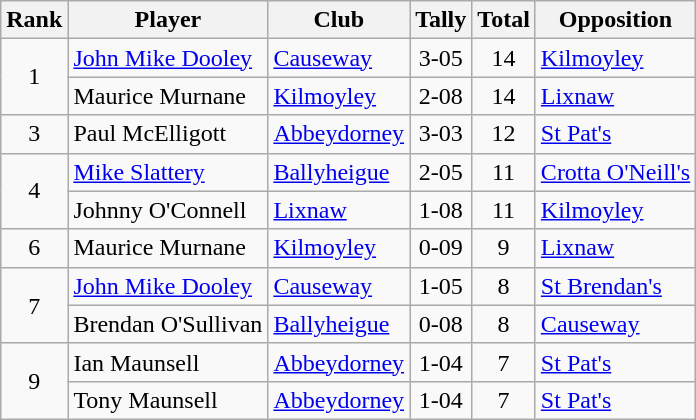<table class="wikitable">
<tr>
<th>Rank</th>
<th>Player</th>
<th>Club</th>
<th>Tally</th>
<th>Total</th>
<th>Opposition</th>
</tr>
<tr>
<td rowspan="2" style="text-align:center;">1</td>
<td><a href='#'>John Mike Dooley</a></td>
<td><a href='#'>Causeway</a></td>
<td align=center>3-05</td>
<td align=center>14</td>
<td><a href='#'>Kilmoyley</a></td>
</tr>
<tr>
<td>Maurice Murnane</td>
<td><a href='#'>Kilmoyley</a></td>
<td align=center>2-08</td>
<td align=center>14</td>
<td><a href='#'>Lixnaw</a></td>
</tr>
<tr>
<td rowspan="1" style="text-align:center;">3</td>
<td>Paul McElligott</td>
<td><a href='#'>Abbeydorney</a></td>
<td align=center>3-03</td>
<td align=center>12</td>
<td><a href='#'>St Pat's</a></td>
</tr>
<tr>
<td rowspan="2" style="text-align:center;">4</td>
<td><a href='#'>Mike Slattery</a></td>
<td><a href='#'>Ballyheigue</a></td>
<td align=center>2-05</td>
<td align=center>11</td>
<td><a href='#'>Crotta O'Neill's</a></td>
</tr>
<tr>
<td>Johnny O'Connell</td>
<td><a href='#'>Lixnaw</a></td>
<td align=center>1-08</td>
<td align=center>11</td>
<td><a href='#'>Kilmoyley</a></td>
</tr>
<tr>
<td rowspan="1" style="text-align:center;">6</td>
<td>Maurice Murnane</td>
<td><a href='#'>Kilmoyley</a></td>
<td align=center>0-09</td>
<td align=center>9</td>
<td><a href='#'>Lixnaw</a></td>
</tr>
<tr>
<td rowspan="2" style="text-align:center;">7</td>
<td><a href='#'>John Mike Dooley</a></td>
<td><a href='#'>Causeway</a></td>
<td align=center>1-05</td>
<td align=center>8</td>
<td><a href='#'>St Brendan's</a></td>
</tr>
<tr>
<td>Brendan O'Sullivan</td>
<td><a href='#'>Ballyheigue</a></td>
<td align=center>0-08</td>
<td align=center>8</td>
<td><a href='#'>Causeway</a></td>
</tr>
<tr>
<td rowspan="2" style="text-align:center;">9</td>
<td>Ian Maunsell</td>
<td><a href='#'>Abbeydorney</a></td>
<td align=center>1-04</td>
<td align=center>7</td>
<td><a href='#'>St Pat's</a></td>
</tr>
<tr>
<td>Tony Maunsell</td>
<td><a href='#'>Abbeydorney</a></td>
<td align=center>1-04</td>
<td align=center>7</td>
<td><a href='#'>St Pat's</a></td>
</tr>
</table>
